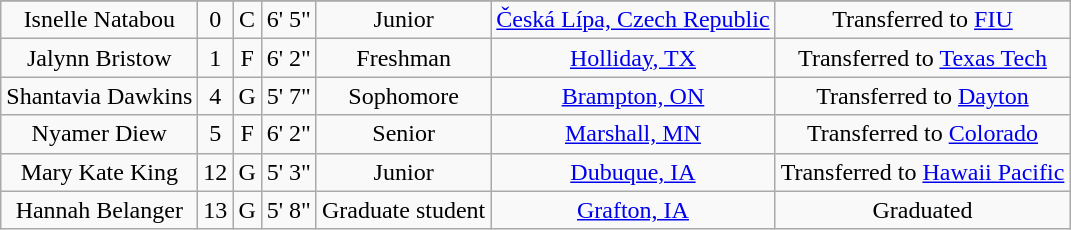<table class="wikitable sortable" style="text-align: center">
<tr align=center>
</tr>
<tr>
<td>Isnelle Natabou</td>
<td>0</td>
<td>C</td>
<td>6' 5"</td>
<td>Junior</td>
<td><a href='#'>Česká Lípa, Czech Republic</a></td>
<td>Transferred to <a href='#'>FIU</a></td>
</tr>
<tr>
<td>Jalynn Bristow</td>
<td>1</td>
<td>F</td>
<td>6' 2"</td>
<td>Freshman</td>
<td><a href='#'>Holliday, TX</a></td>
<td>Transferred to <a href='#'>Texas Tech</a></td>
</tr>
<tr>
<td>Shantavia Dawkins</td>
<td>4</td>
<td>G</td>
<td>5' 7"</td>
<td> Sophomore</td>
<td><a href='#'>Brampton, ON</a></td>
<td>Transferred to <a href='#'>Dayton</a></td>
</tr>
<tr>
<td>Nyamer Diew</td>
<td>5</td>
<td>F</td>
<td>6' 2"</td>
<td>Senior</td>
<td><a href='#'>Marshall, MN</a></td>
<td>Transferred to <a href='#'>Colorado</a></td>
</tr>
<tr>
<td>Mary Kate King</td>
<td>12</td>
<td>G</td>
<td>5' 3"</td>
<td>Junior</td>
<td><a href='#'>Dubuque, IA</a></td>
<td>Transferred to <a href='#'>Hawaii Pacific</a></td>
</tr>
<tr>
<td>Hannah Belanger</td>
<td>13</td>
<td>G</td>
<td>5' 8"</td>
<td>Graduate student</td>
<td><a href='#'>Grafton, IA</a></td>
<td>Graduated</td>
</tr>
</table>
